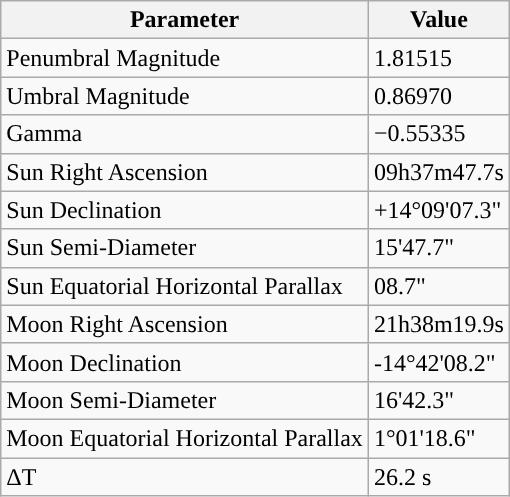<table class="wikitable">
<tr>
<th>Parameter</th>
<th>Value</th>
</tr>
<tr>
<td>Penumbral Magnitude</td>
<td>1.81515</td>
</tr>
<tr>
<td>Umbral Magnitude</td>
<td>0.86970</td>
</tr>
<tr>
<td>Gamma</td>
<td>−0.55335</td>
</tr>
<tr>
<td>Sun Right Ascension</td>
<td>09h37m47.7s</td>
</tr>
<tr>
<td>Sun Declination</td>
<td>+14°09'07.3"</td>
</tr>
<tr>
<td>Sun Semi-Diameter</td>
<td>15'47.7"</td>
</tr>
<tr>
<td>Sun Equatorial Horizontal Parallax</td>
<td>08.7"</td>
</tr>
<tr>
<td>Moon Right Ascension</td>
<td>21h38m19.9s</td>
</tr>
<tr>
<td>Moon Declination</td>
<td>-14°42'08.2"</td>
</tr>
<tr>
<td>Moon Semi-Diameter</td>
<td>16'42.3"</td>
</tr>
<tr>
<td>Moon Equatorial Horizontal Parallax</td>
<td>1°01'18.6"</td>
</tr>
<tr>
<td>ΔT</td>
<td>26.2 s</td>
</tr>
</table>
